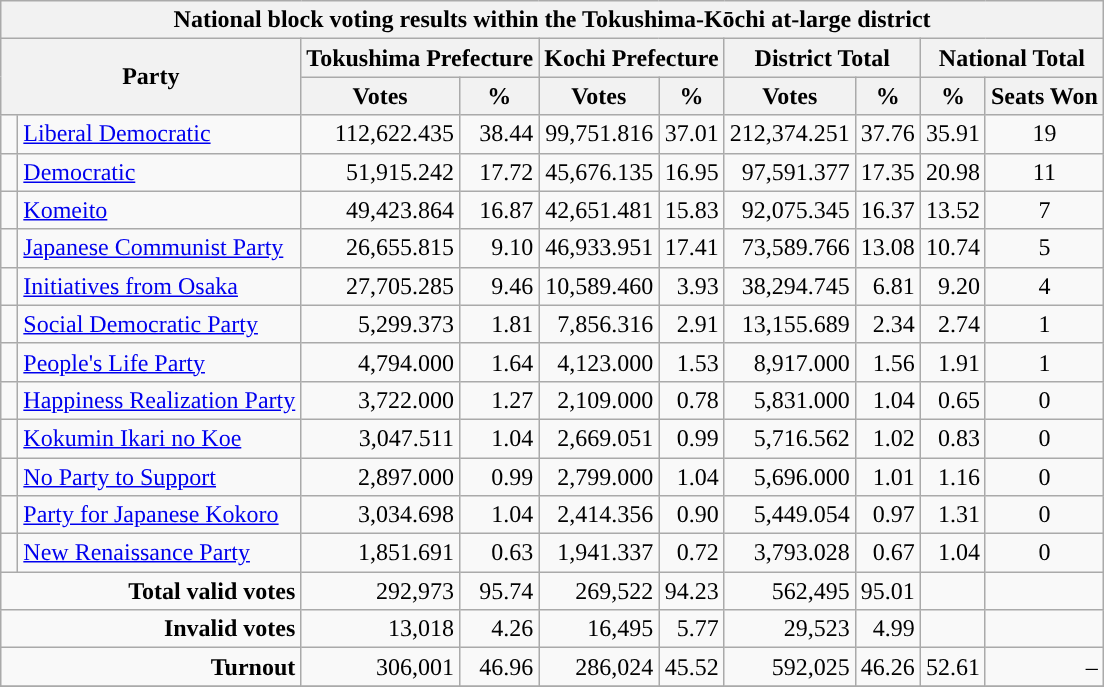<table class="wikitable">
<tr>
<th colspan=10>National block voting results within the Tokushima-Kōchi at-large district</th>
</tr>
<tr>
<th rowspan="2" colspan="2">Party</th>
<th colspan="2">Tokushima Prefecture</th>
<th colspan="2">Kochi Prefecture</th>
<th colspan="2">District Total</th>
<th colspan="2">National Total</th>
</tr>
<tr>
<th>Votes</th>
<th>%</th>
<th>Votes</th>
<th>%</th>
<th>Votes</th>
<th>%</th>
<th>%</th>
<th>Seats Won</th>
</tr>
<tr>
<td style="background:"> </td>
<td><a href='#'>Liberal Democratic</a></td>
<td align="right">112,622.435</td>
<td align="right">38.44</td>
<td align="right">99,751.816</td>
<td align="right">37.01</td>
<td align="right">212,374.251</td>
<td align="right">37.76</td>
<td align="right">35.91</td>
<td align="center">19</td>
</tr>
<tr>
<td style="background:"> </td>
<td><a href='#'>Democratic</a></td>
<td align="right">51,915.242</td>
<td align="right">17.72</td>
<td align="right">45,676.135</td>
<td align="right">16.95</td>
<td align="right">97,591.377</td>
<td align="right">17.35</td>
<td align="right">20.98</td>
<td align="center">11</td>
</tr>
<tr>
<td style="background:"> </td>
<td><a href='#'>Komeito</a></td>
<td align="right">49,423.864</td>
<td align="right">16.87</td>
<td align="right">42,651.481</td>
<td align="right">15.83</td>
<td align="right">92,075.345</td>
<td align="right">16.37</td>
<td align="right">13.52</td>
<td align="center">7</td>
</tr>
<tr>
<td style="background:"> </td>
<td><a href='#'>Japanese Communist Party</a></td>
<td align="right">26,655.815</td>
<td align="right">9.10</td>
<td align="right">46,933.951</td>
<td align="right">17.41</td>
<td align="right">73,589.766</td>
<td align="right">13.08</td>
<td align="right">10.74</td>
<td align="center">5</td>
</tr>
<tr>
<td style="background:"> </td>
<td><a href='#'>Initiatives from Osaka</a></td>
<td align="right">27,705.285</td>
<td align="right">9.46</td>
<td align="right">10,589.460</td>
<td align="right">3.93</td>
<td align="right">38,294.745</td>
<td align="right">6.81</td>
<td align="right">9.20</td>
<td align="center">4</td>
</tr>
<tr>
<td style="background:"> </td>
<td><a href='#'>Social Democratic Party</a></td>
<td align="right">5,299.373</td>
<td align="right">1.81</td>
<td align="right">7,856.316</td>
<td align="right">2.91</td>
<td align="right">13,155.689</td>
<td align="right">2.34</td>
<td align="right">2.74</td>
<td align="center">1</td>
</tr>
<tr>
<td style="background:"> </td>
<td><a href='#'>People's Life Party</a></td>
<td align="right">4,794.000</td>
<td align="right">1.64</td>
<td align="right">4,123.000</td>
<td align="right">1.53</td>
<td align="right">8,917.000</td>
<td align="right">1.56</td>
<td align="right">1.91</td>
<td align="center">1</td>
</tr>
<tr>
<td style="background:"> </td>
<td><a href='#'>Happiness Realization Party</a></td>
<td align="right">3,722.000</td>
<td align="right">1.27</td>
<td align="right">2,109.000</td>
<td align="right">0.78</td>
<td align="right">5,831.000</td>
<td align="right">1.04</td>
<td align="right">0.65</td>
<td align="center">0</td>
</tr>
<tr>
<td style="background:"> </td>
<td><a href='#'>Kokumin Ikari no Koe</a></td>
<td align="right">3,047.511</td>
<td align="right">1.04</td>
<td align="right">2,669.051</td>
<td align="right">0.99</td>
<td align="right">5,716.562</td>
<td align="right">1.02</td>
<td align="right">0.83</td>
<td align="center">0</td>
</tr>
<tr>
<td style="background:"> </td>
<td><a href='#'>No Party to Support</a></td>
<td align="right">2,897.000</td>
<td align="right">0.99</td>
<td align="right">2,799.000</td>
<td align="right">1.04</td>
<td align="right">5,696.000</td>
<td align="right">1.01</td>
<td align="right">1.16</td>
<td align="center">0</td>
</tr>
<tr>
<td style="background:"> </td>
<td><a href='#'>Party for Japanese Kokoro</a></td>
<td align="right">3,034.698</td>
<td align="right">1.04</td>
<td align="right">2,414.356</td>
<td align="right">0.90</td>
<td align="right">5,449.054</td>
<td align="right">0.97</td>
<td align="right">1.31</td>
<td align="center">0</td>
</tr>
<tr>
<td style="background:"> </td>
<td><a href='#'>New Renaissance Party</a></td>
<td align="right">1,851.691</td>
<td align="right">0.63</td>
<td align="right">1,941.337</td>
<td align="right">0.72</td>
<td align="right">3,793.028</td>
<td align="right">0.67</td>
<td align="right">1.04</td>
<td align="center">0</td>
</tr>
<tr>
<td colspan="2" align="right"><strong>Total valid votes</strong></td>
<td align="right">292,973</td>
<td align="right">95.74</td>
<td align="right">269,522</td>
<td align="right">94.23</td>
<td align="right">562,495</td>
<td align="right">95.01</td>
<td align="right"></td>
<td align="right"></td>
</tr>
<tr>
<td colspan="2" align="right"><strong>Invalid votes</strong></td>
<td align="right">13,018</td>
<td align="right">4.26</td>
<td align="right">16,495</td>
<td align="right">5.77</td>
<td align="right">29,523</td>
<td align="right">4.99</td>
<td align="right"></td>
<td align="right"></td>
</tr>
<tr>
<td colspan="2" align="right"><strong>Turnout</strong></td>
<td align="right">306,001</td>
<td align="right">46.96</td>
<td align="right">286,024</td>
<td align="right">45.52</td>
<td align="right">592,025</td>
<td align="right">46.26</td>
<td align="right">52.61</td>
<td align="right">–</td>
</tr>
<tr>
</tr>
</table>
